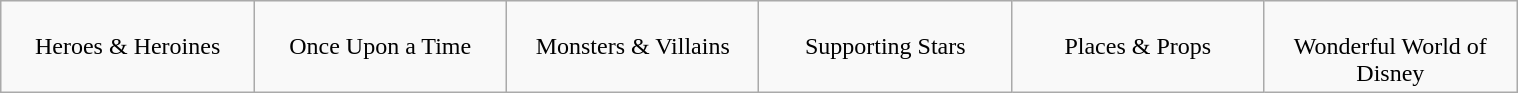<table class="wikitable" style="text-align: center; width: 80%; margin: 1em auto 1em auto;">
<tr>
<td style="width:70pt; vertical-align: top;"><br>Heroes & Heroines</td>
<td style="width:70pt; vertical-align: top;"><br>Once Upon a Time</td>
<td style="width:70pt; vertical-align: top;"><br>Monsters & Villains</td>
<td style="width:70pt; vertical-align: top;"><br>Supporting Stars</td>
<td style="width:70pt; vertical-align: top;"><br>Places & Props</td>
<td style="width:70pt; vertical-align: top;"><br>Wonderful World of Disney</td>
</tr>
</table>
